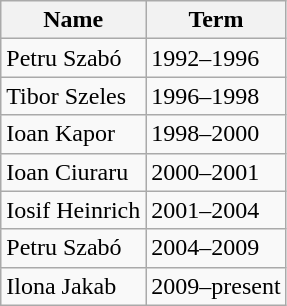<table class="wikitable">
<tr>
<th>Name</th>
<th>Term</th>
</tr>
<tr>
<td>Petru Szabó</td>
<td>1992–1996</td>
</tr>
<tr>
<td>Tibor Szeles</td>
<td>1996–1998</td>
</tr>
<tr>
<td>Ioan Kapor</td>
<td>1998–2000</td>
</tr>
<tr>
<td>Ioan Ciuraru</td>
<td>2000–2001</td>
</tr>
<tr>
<td>Iosif Heinrich</td>
<td>2001–2004</td>
</tr>
<tr>
<td>Petru Szabó</td>
<td>2004–2009</td>
</tr>
<tr>
<td>Ilona Jakab</td>
<td>2009–present</td>
</tr>
</table>
